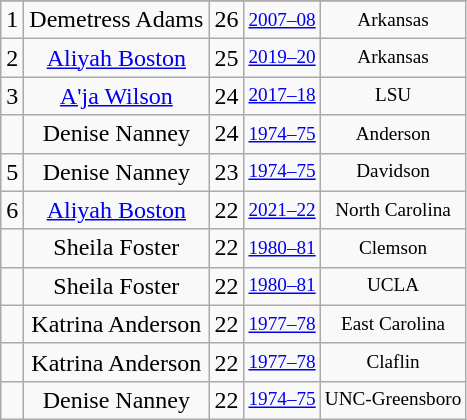<table class="wikitable sortable" style="text-align: center">
<tr>
</tr>
<tr>
<td>1</td>
<td>Demetress Adams</td>
<td>26</td>
<td style="font-size:80%;"><a href='#'>2007–08</a></td>
<td style="font-size:80%;">Arkansas</td>
</tr>
<tr>
<td>2</td>
<td><a href='#'>Aliyah Boston</a></td>
<td>25</td>
<td style="font-size:80%;"><a href='#'>2019–20</a></td>
<td style="font-size:80%;">Arkansas</td>
</tr>
<tr>
<td>3</td>
<td><a href='#'>A'ja Wilson</a></td>
<td>24</td>
<td style="font-size:80%;"><a href='#'>2017–18</a></td>
<td style="font-size:80%;">LSU</td>
</tr>
<tr>
<td></td>
<td>Denise Nanney</td>
<td>24</td>
<td style="font-size:80%;"><a href='#'>1974–75</a></td>
<td style="font-size:80%;">Anderson</td>
</tr>
<tr>
<td>5</td>
<td>Denise Nanney</td>
<td>23</td>
<td style="font-size:80%;"><a href='#'>1974–75</a></td>
<td style="font-size:80%;">Davidson</td>
</tr>
<tr>
<td>6</td>
<td><a href='#'>Aliyah Boston</a></td>
<td>22</td>
<td style="font-size:80%;"><a href='#'>2021–22</a></td>
<td style="font-size:80%;">North Carolina</td>
</tr>
<tr>
<td></td>
<td>Sheila Foster</td>
<td>22</td>
<td style="font-size:80%;"><a href='#'>1980–81</a></td>
<td style="font-size:80%;">Clemson</td>
</tr>
<tr>
<td></td>
<td>Sheila Foster</td>
<td>22</td>
<td style="font-size:80%;"><a href='#'>1980–81</a></td>
<td style="font-size:80%;">UCLA</td>
</tr>
<tr>
<td></td>
<td>Katrina Anderson</td>
<td>22</td>
<td style="font-size:80%;"><a href='#'>1977–78</a></td>
<td style="font-size:80%;">East Carolina</td>
</tr>
<tr>
<td></td>
<td>Katrina Anderson</td>
<td>22</td>
<td style="font-size:80%;"><a href='#'>1977–78</a></td>
<td style="font-size:80%;">Claflin</td>
</tr>
<tr>
<td></td>
<td>Denise Nanney</td>
<td>22</td>
<td style="font-size:80%;"><a href='#'>1974–75</a></td>
<td style="font-size:80%;">UNC-Greensboro</td>
</tr>
</table>
